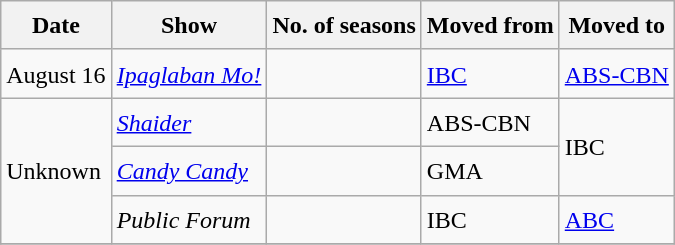<table class="wikitable" style="text-align:left; line-height:25px; width:auto;">
<tr>
<th>Date</th>
<th>Show</th>
<th>No. of seasons</th>
<th>Moved from</th>
<th>Moved to</th>
</tr>
<tr>
<td>August 16</td>
<td><em><a href='#'>Ipaglaban Mo!</a></em></td>
<td></td>
<td><a href='#'>IBC</a></td>
<td><a href='#'>ABS-CBN</a></td>
</tr>
<tr>
<td rowspan="3">Unknown</td>
<td><em><a href='#'>Shaider</a></em></td>
<td></td>
<td>ABS-CBN</td>
<td rowspan="2">IBC</td>
</tr>
<tr>
<td><em><a href='#'>Candy Candy</a></em></td>
<td></td>
<td>GMA</td>
</tr>
<tr>
<td><em>Public Forum</em></td>
<td></td>
<td>IBC</td>
<td><a href='#'>ABC</a></td>
</tr>
<tr>
</tr>
</table>
